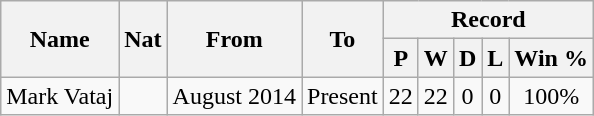<table class="wikitable" style="text-align: center">
<tr>
<th rowspan="2">Name</th>
<th rowspan="2">Nat</th>
<th rowspan="2">From</th>
<th rowspan="2">To</th>
<th colspan="6">Record</th>
</tr>
<tr>
<th>P</th>
<th>W</th>
<th>D</th>
<th>L</th>
<th>Win %</th>
</tr>
<tr>
<td align=left>Mark Vataj</td>
<td align=left></td>
<td align=left>August 2014</td>
<td align=left>Present</td>
<td>22</td>
<td>22</td>
<td>0</td>
<td>0</td>
<td>100%</td>
</tr>
</table>
